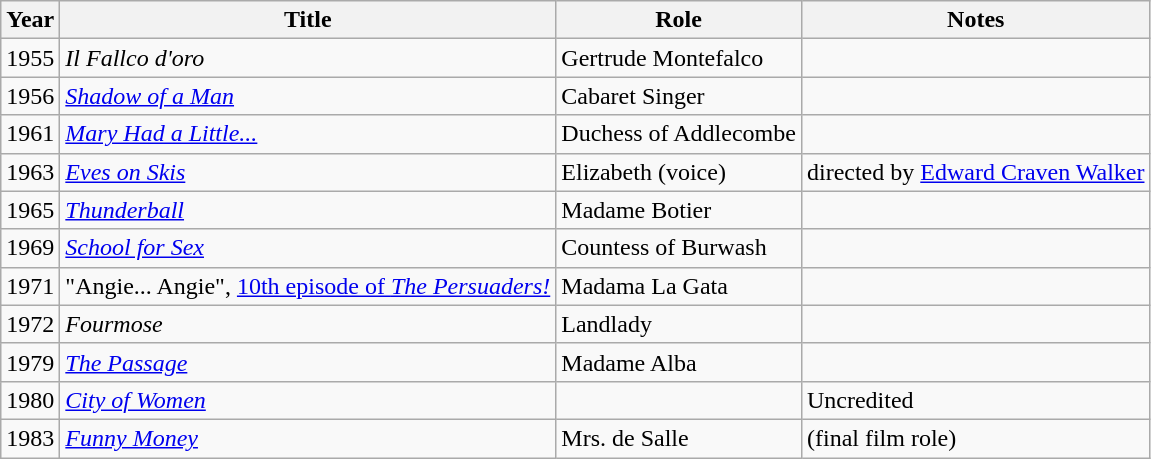<table class="wikitable">
<tr>
<th>Year</th>
<th>Title</th>
<th>Role</th>
<th>Notes</th>
</tr>
<tr>
<td>1955</td>
<td><em>Il Fallco d'oro</em></td>
<td>Gertrude Montefalco</td>
<td></td>
</tr>
<tr>
<td>1956</td>
<td><em><a href='#'>Shadow of a Man</a></em></td>
<td>Cabaret Singer</td>
<td></td>
</tr>
<tr>
<td>1961</td>
<td><em><a href='#'>Mary Had a Little...</a></em></td>
<td>Duchess of Addlecombe</td>
<td></td>
</tr>
<tr>
<td>1963</td>
<td><em><a href='#'>Eves on Skis</a></em></td>
<td>Elizabeth (voice)</td>
<td>directed by <a href='#'>Edward Craven Walker</a></td>
</tr>
<tr>
<td>1965</td>
<td><em><a href='#'>Thunderball</a></em></td>
<td>Madame Botier</td>
<td></td>
</tr>
<tr>
<td>1969</td>
<td><em><a href='#'>School for Sex</a></em></td>
<td>Countess of Burwash</td>
<td></td>
</tr>
<tr>
<td>1971</td>
<td>"Angie... Angie", <a href='#'>10th episode of <em>The Persuaders!</em></a></td>
<td>Madama La Gata</td>
<td></td>
</tr>
<tr>
<td>1972</td>
<td><em>Fourmose</em></td>
<td>Landlady</td>
<td></td>
</tr>
<tr>
<td>1979</td>
<td><em><a href='#'>The Passage</a></em></td>
<td>Madame Alba</td>
<td></td>
</tr>
<tr>
<td>1980</td>
<td><em><a href='#'>City of Women</a></em></td>
<td></td>
<td>Uncredited</td>
</tr>
<tr>
<td>1983</td>
<td><em><a href='#'>Funny Money</a></em></td>
<td>Mrs. de Salle</td>
<td>(final film role)</td>
</tr>
</table>
